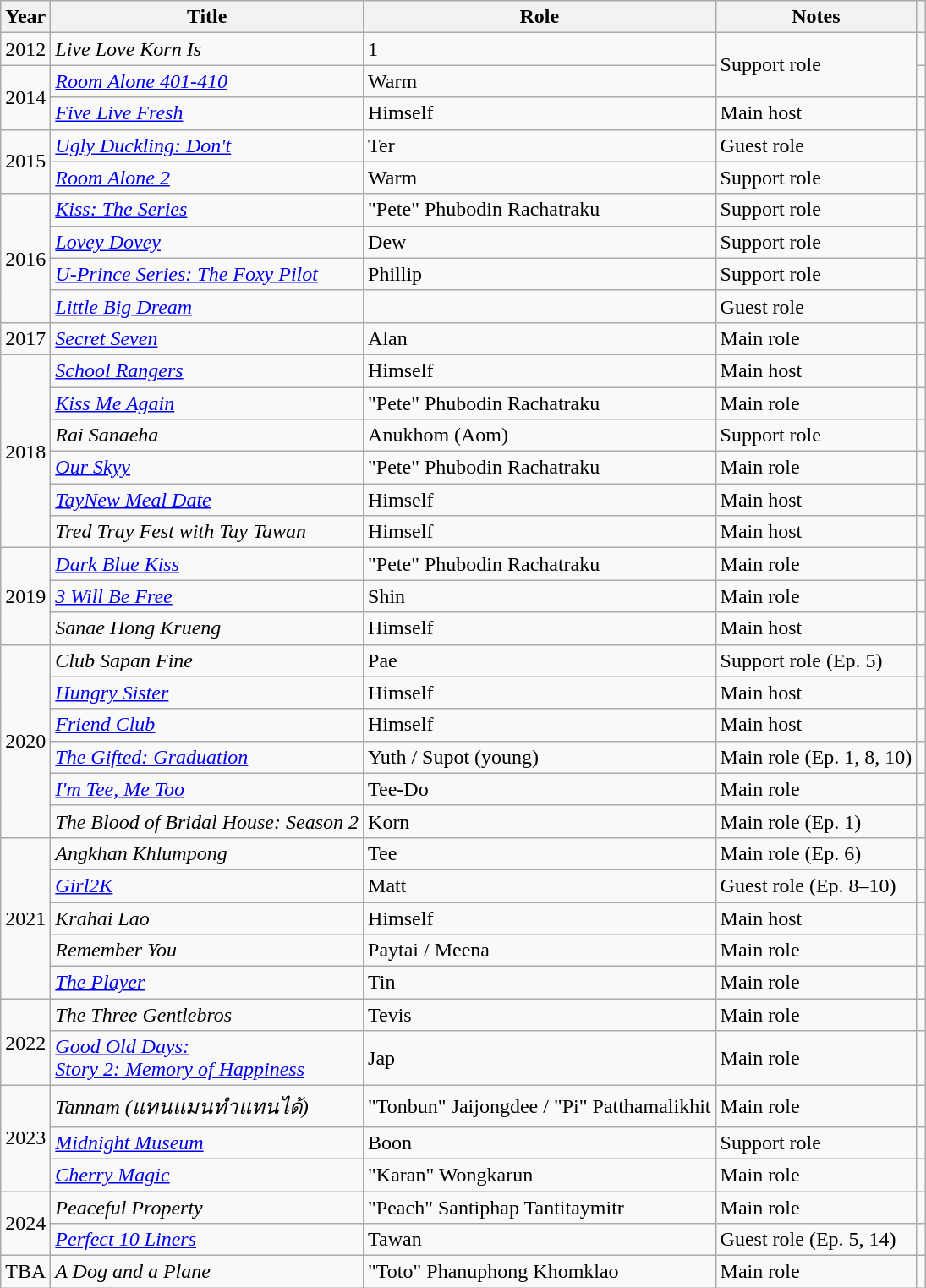<table class="wikitable sortable plainrowheaders">
<tr>
<th scope="col">Year</th>
<th scope="col">Title</th>
<th scope="col">Role</th>
<th scope="col" class="unsortable">Notes</th>
<th scope="col" class="unsortable"></th>
</tr>
<tr>
<td>2012</td>
<td><em>Live Love Korn Is</em></td>
<td>1</td>
<td rowspan="2">Support role</td>
<td></td>
</tr>
<tr>
<td rowspan="2">2014</td>
<td><em><a href='#'>Room Alone 401-410</a></em></td>
<td>Warm</td>
<td style="text-align: center;"></td>
</tr>
<tr>
<td><em><a href='#'>Five Live Fresh</a></em></td>
<td>Himself</td>
<td>Main host</td>
<td style="text-align: center;"></td>
</tr>
<tr>
<td rowspan="2">2015</td>
<td><em><a href='#'>Ugly Duckling: Don't</a></em></td>
<td>Ter</td>
<td>Guest role</td>
<td style="text-align: center;"></td>
</tr>
<tr>
<td><em><a href='#'>Room Alone 2</a></em></td>
<td>Warm</td>
<td>Support role</td>
<td style="text-align: center;"></td>
</tr>
<tr>
<td rowspan="4">2016</td>
<td><em><a href='#'>Kiss: The Series</a></em></td>
<td>"Pete" Phubodin Rachatraku</td>
<td>Support role</td>
<td style="text-align: center;"></td>
</tr>
<tr>
<td><em><a href='#'>Lovey Dovey</a></em></td>
<td>Dew</td>
<td>Support role</td>
<td style="text-align: center;"></td>
</tr>
<tr>
<td><em><a href='#'>U-Prince Series: The Foxy Pilot</a></em></td>
<td>Phillip</td>
<td>Support role</td>
<td style="text-align: center;"></td>
</tr>
<tr>
<td><em><a href='#'>Little Big Dream</a></em></td>
<td></td>
<td>Guest role</td>
<td style="text-align: center;"></td>
</tr>
<tr>
<td>2017</td>
<td><em><a href='#'>Secret Seven</a></em></td>
<td>Alan</td>
<td>Main role</td>
<td style="text-align: center;"></td>
</tr>
<tr>
<td rowspan="6">2018</td>
<td><em><a href='#'>School Rangers</a></em></td>
<td>Himself</td>
<td>Main host</td>
<td style="text-align: center;"></td>
</tr>
<tr>
<td><em><a href='#'>Kiss Me Again</a></em></td>
<td>"Pete" Phubodin Rachatraku</td>
<td>Main role</td>
<td style="text-align: center;"></td>
</tr>
<tr>
<td><em>Rai Sanaeha</em></td>
<td>Anukhom (Aom)</td>
<td>Support role</td>
<td style="text-align: center;"></td>
</tr>
<tr>
<td><em><a href='#'>Our Skyy</a></em></td>
<td>"Pete" Phubodin Rachatraku</td>
<td>Main role</td>
<td style="text-align: center;"></td>
</tr>
<tr>
<td><em><a href='#'>TayNew Meal Date</a></em></td>
<td>Himself</td>
<td>Main host</td>
<td style="text-align: center;"></td>
</tr>
<tr>
<td><em>Tred Tray Fest with Tay Tawan</em></td>
<td>Himself</td>
<td>Main host</td>
<td style="text-align: center;"></td>
</tr>
<tr>
<td rowspan="3">2019</td>
<td><em><a href='#'>Dark Blue Kiss</a></em></td>
<td>"Pete" Phubodin Rachatraku</td>
<td>Main role</td>
<td style="text-align: center;"></td>
</tr>
<tr>
<td><em><a href='#'>3 Will Be Free</a></em></td>
<td>Shin</td>
<td>Main role</td>
<td style="text-align: center;"></td>
</tr>
<tr>
<td><em>Sanae Hong Krueng</em></td>
<td>Himself</td>
<td>Main host</td>
<td style="text-align: center;"></td>
</tr>
<tr>
<td rowspan="6">2020</td>
<td><em>Club Sapan Fine</em></td>
<td>Pae</td>
<td>Support role (Ep. 5)</td>
<td style="text-align: center;"></td>
</tr>
<tr>
<td><em><a href='#'>Hungry Sister</a></em></td>
<td>Himself</td>
<td>Main host</td>
<td style="text-align: center;"></td>
</tr>
<tr>
<td><em><a href='#'>Friend Club</a></em></td>
<td>Himself</td>
<td>Main host</td>
<td style="text-align: center;"></td>
</tr>
<tr>
<td><em><a href='#'>The Gifted: Graduation</a></em></td>
<td>Yuth / Supot (young)</td>
<td>Main role (Ep. 1, 8, 10)</td>
<td style="text-align: center;"></td>
</tr>
<tr>
<td><em><a href='#'>I'm Tee, Me Too</a></em></td>
<td>Tee-Do</td>
<td>Main role</td>
<td style="text-align: center;"></td>
</tr>
<tr>
<td><em>The Blood of Bridal House: Season 2</em></td>
<td>Korn</td>
<td>Main role (Ep. 1)</td>
<td style="text-align: center;"></td>
</tr>
<tr>
<td rowspan="5">2021</td>
<td><em>Angkhan Khlumpong</em></td>
<td>Tee</td>
<td>Main role (Ep. 6)</td>
<td style="text-align: center;"></td>
</tr>
<tr>
<td><em><a href='#'>Girl2K</a></em></td>
<td>Matt</td>
<td>Guest role (Ep. 8–10)</td>
<td></td>
</tr>
<tr>
<td><em>Krahai Lao</em></td>
<td>Himself</td>
<td>Main host</td>
<td></td>
</tr>
<tr>
<td><em>Remember You</em></td>
<td>Paytai / Meena</td>
<td>Main role</td>
<td></td>
</tr>
<tr>
<td><em><a href='#'>The Player</a></em></td>
<td>Tin</td>
<td>Main role</td>
<td></td>
</tr>
<tr>
<td rowspan="2">2022</td>
<td><em>The Three Gentlebros</em></td>
<td>Tevis</td>
<td>Main role</td>
<td></td>
</tr>
<tr>
<td><em><a href='#'>Good Old Days:<br>Story 2: Memory of Happiness</a></em></td>
<td>Jap</td>
<td>Main role</td>
<td></td>
</tr>
<tr>
<td rowspan="3">2023</td>
<td><em>Tannam (แทนแมนทำแทนได้)</em></td>
<td>"Tonbun" Jaijongdee / "Pi" Patthamalikhit</td>
<td>Main role</td>
<td></td>
</tr>
<tr>
<td><em><a href='#'>Midnight Museum</a></em></td>
<td>Boon</td>
<td>Support role</td>
<td></td>
</tr>
<tr>
<td><em><a href='#'>Cherry Magic</a></em></td>
<td>"Karan" Wongkarun</td>
<td>Main role</td>
<td></td>
</tr>
<tr>
<td rowspan="2">2024</td>
<td><em>Peaceful Property</em></td>
<td>"Peach" Santiphap Tantitaymitr</td>
<td>Main role</td>
<td></td>
</tr>
<tr>
<td><em><a href='#'>Perfect 10 Liners</a></em></td>
<td>Tawan</td>
<td>Guest role (Ep. 5, 14)</td>
<td></td>
</tr>
<tr>
<td>TBA</td>
<td><em>A Dog and a Plane</em></td>
<td>"Toto" Phanuphong Khomklao</td>
<td>Main role</td>
<td></td>
</tr>
</table>
